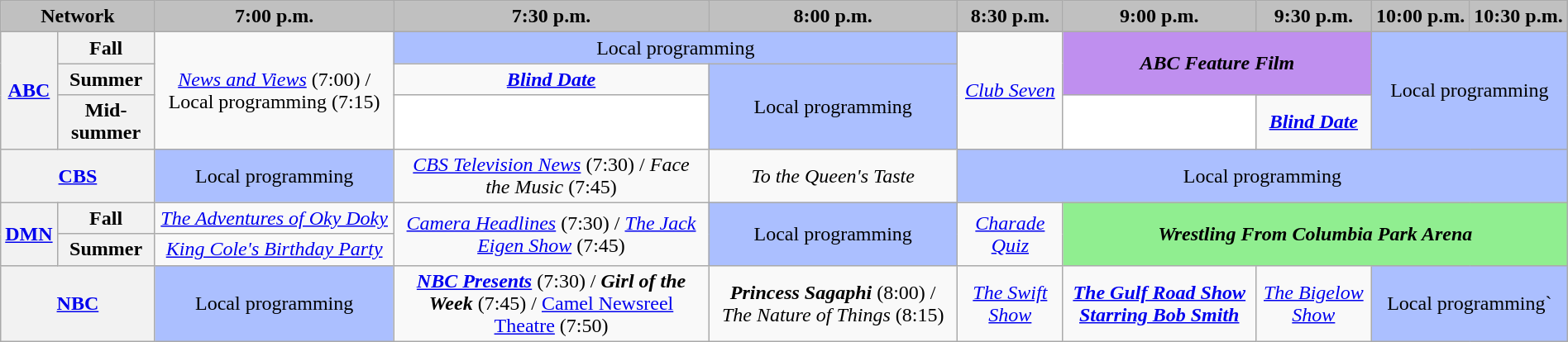<table class="wikitable" style="width:100%;margin-right:0;text-align:center">
<tr>
<th colspan="2" style="background-color:#C0C0C0">Network</th>
<th style="background-color:#C0C0C0;text-align:center">7:00 p.m.</th>
<th style="background-color:#C0C0C0;text-align:center">7:30 p.m.</th>
<th style="background-color:#C0C0C0;text-align:center">8:00 p.m.</th>
<th style="background-color:#C0C0C0;text-align:center">8:30 p.m.</th>
<th style="background-color:#C0C0C0;text-align:center">9:00 p.m.</th>
<th style="background-color:#C0C0C0;text-align:center">9:30 p.m.</th>
<th style="background-color:#C0C0C0;text-align:center">10:00 p.m.</th>
<th style="background-color:#C0C0C0;text-align:center">10:30 p.m.</th>
</tr>
<tr>
<th rowspan="3"><a href='#'>ABC</a></th>
<th>Fall</th>
<td rowspan="3"><em><a href='#'>News and Views</a></em> (7:00) / Local programming (7:15)</td>
<td colspan="2" bgcolor="#abbfff">Local programming</td>
<td rowspan="3"><em><a href='#'>Club Seven</a></em></td>
<td colspan="2" rowspan="2" bgcolor="#bf8fef"><strong><em>ABC Feature Film</em></strong></td>
<td colspan="3" rowspan="3" bgcolor="#abbfff">Local programming</td>
</tr>
<tr>
<th>Summer</th>
<td><strong><em><a href='#'>Blind Date</a></em></strong></td>
<td rowspan="2" bgcolor="#abbfff">Local programming</td>
</tr>
<tr>
<th>Mid-summer</th>
<td bgcolor="white"></td>
<td bgcolor="white"></td>
<td><strong><em><a href='#'>Blind Date</a></em></strong></td>
</tr>
<tr>
<th colspan="2"><a href='#'>CBS</a></th>
<td bgcolor="#abbfff">Local programming</td>
<td><em><a href='#'>CBS Television News</a></em> (7:30) / <em>Face the Music</em> (7:45)</td>
<td><em>To the Queen's Taste</em></td>
<td colspan="5" bgcolor="#abbfff">Local programming</td>
</tr>
<tr>
<th rowspan="2"><a href='#'>DMN</a></th>
<th>Fall</th>
<td><em><a href='#'>The Adventures of Oky Doky</a></em></td>
<td rowspan="2"><em><a href='#'>Camera Headlines</a></em> (7:30) / <em><a href='#'>The Jack Eigen Show</a></em> (7:45)</td>
<td bgcolor="#abbfff" rowspan="2">Local programming</td>
<td rowspan="2"><em><a href='#'>Charade Quiz</a></em></td>
<td colspan="4" rowspan="2" bgcolor="lightgreen"><strong><em>Wrestling From Columbia Park Arena</em></strong></td>
</tr>
<tr>
<th>Summer</th>
<td><em><a href='#'>King Cole's Birthday Party</a></em></td>
</tr>
<tr>
<th colspan="2"><a href='#'>NBC</a></th>
<td bgcolor="#abbfff">Local programming</td>
<td><strong><em><a href='#'>NBC Presents</a></em></strong> (7:30) / <strong><em>Girl of the Week</em></strong> (7:45) / <a href='#'>Camel Newsreel Theatre</a> (7:50)</td>
<td><strong><em>Princess Sagaphi</em></strong> (8:00) / <em>The Nature of Things</em> (8:15)</td>
<td><em><a href='#'>The Swift Show</a></em></td>
<td><strong><em><a href='#'>The Gulf Road Show Starring Bob Smith</a></em></strong></td>
<td><em><a href='#'>The Bigelow Show</a></em></td>
<td colspan="2" bgcolor="#abbfff">Local programming`</td>
</tr>
</table>
